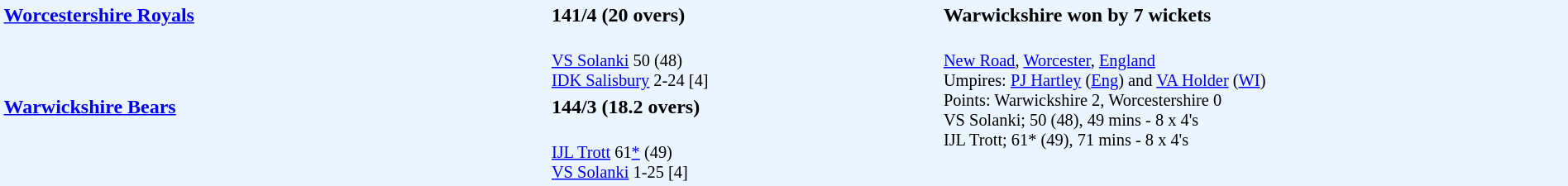<table style="width:100%; background:#ebf5ff;">
<tr>
<td style="width:35%; vertical-align:top;" rowspan="2"><strong><a href='#'>Worcestershire Royals</a></strong></td>
<td style="width:25%;"><strong>141/4 (20 overs)</strong></td>
<td style="width:40%;"><strong>Warwickshire won by 7 wickets</strong></td>
</tr>
<tr>
<td style="font-size: 85%;"><br><a href='#'>VS Solanki</a> 50 (48)<br>
<a href='#'>IDK Salisbury</a> 2-24 [4]</td>
<td style="vertical-align:top; font-size:85%;" rowspan="3"><br><a href='#'>New Road</a>, <a href='#'>Worcester</a>, <a href='#'>England</a><br>
Umpires: <a href='#'>PJ Hartley</a> (<a href='#'>Eng</a>) and <a href='#'>VA Holder</a> (<a href='#'>WI</a>)<br>
Points: Warwickshire 2, Worcestershire 0<br>VS Solanki; 50 (48), 49 mins - 8 x 4's<br>
IJL Trott; 61* (49), 71 mins - 8 x 4's</td>
</tr>
<tr>
<td style="vertical-align:top;" rowspan="2"><strong><a href='#'>Warwickshire Bears</a></strong></td>
<td><strong>144/3 (18.2 overs)</strong></td>
</tr>
<tr>
<td style="font-size: 85%;"><br><a href='#'>IJL Trott</a> 61<a href='#'>*</a> (49)<br>
<a href='#'>VS Solanki</a> 1-25 [4]</td>
</tr>
</table>
